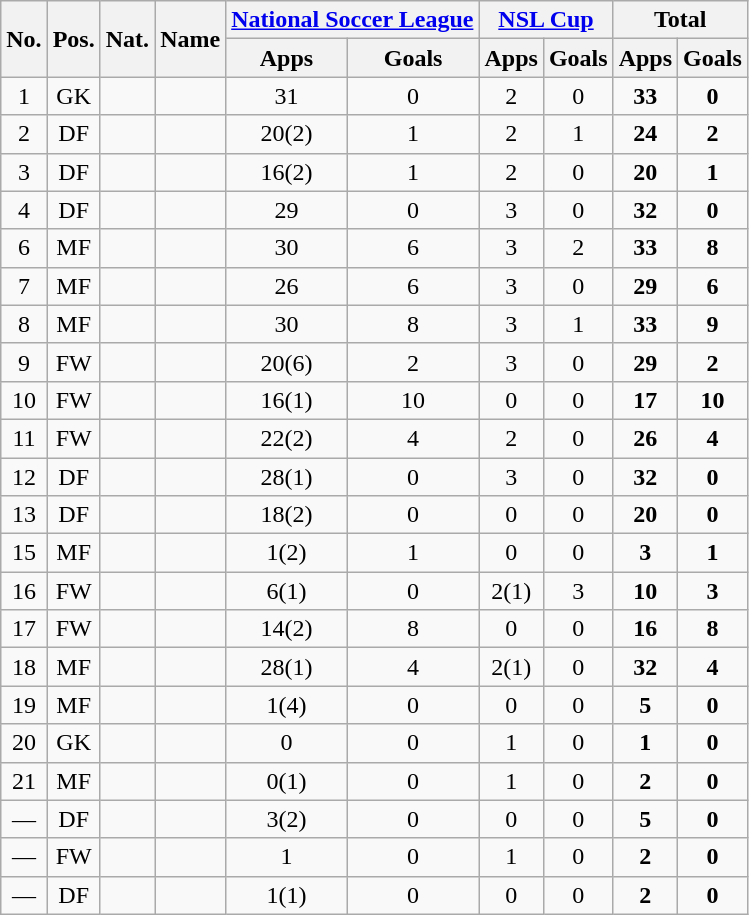<table class="wikitable sortable" style="text-align:center">
<tr>
<th rowspan="2">No.</th>
<th rowspan="2">Pos.</th>
<th rowspan="2">Nat.</th>
<th rowspan="2">Name</th>
<th colspan="2"><a href='#'>National Soccer League</a></th>
<th colspan="2"><a href='#'>NSL Cup</a></th>
<th colspan="2">Total</th>
</tr>
<tr>
<th>Apps</th>
<th>Goals</th>
<th>Apps</th>
<th>Goals</th>
<th>Apps</th>
<th>Goals</th>
</tr>
<tr>
<td>1</td>
<td>GK</td>
<td></td>
<td align=left></td>
<td>31</td>
<td>0</td>
<td>2</td>
<td>0</td>
<td><strong>33</strong></td>
<td><strong>0</strong></td>
</tr>
<tr>
<td>2</td>
<td>DF</td>
<td></td>
<td align=left></td>
<td>20(2)</td>
<td>1</td>
<td>2</td>
<td>1</td>
<td><strong>24</strong></td>
<td><strong>2</strong></td>
</tr>
<tr>
<td>3</td>
<td>DF</td>
<td></td>
<td align=left></td>
<td>16(2)</td>
<td>1</td>
<td>2</td>
<td>0</td>
<td><strong>20</strong></td>
<td><strong>1</strong></td>
</tr>
<tr>
<td>4</td>
<td>DF</td>
<td></td>
<td align=left></td>
<td>29</td>
<td>0</td>
<td>3</td>
<td>0</td>
<td><strong>32</strong></td>
<td><strong>0</strong></td>
</tr>
<tr>
<td>6</td>
<td>MF</td>
<td></td>
<td align=left></td>
<td>30</td>
<td>6</td>
<td>3</td>
<td>2</td>
<td><strong>33</strong></td>
<td><strong>8</strong></td>
</tr>
<tr>
<td>7</td>
<td>MF</td>
<td></td>
<td align=left></td>
<td>26</td>
<td>6</td>
<td>3</td>
<td>0</td>
<td><strong>29</strong></td>
<td><strong>6</strong></td>
</tr>
<tr>
<td>8</td>
<td>MF</td>
<td></td>
<td align=left></td>
<td>30</td>
<td>8</td>
<td>3</td>
<td>1</td>
<td><strong>33</strong></td>
<td><strong>9</strong></td>
</tr>
<tr>
<td>9</td>
<td>FW</td>
<td></td>
<td align=left></td>
<td>20(6)</td>
<td>2</td>
<td>3</td>
<td>0</td>
<td><strong>29</strong></td>
<td><strong>2</strong></td>
</tr>
<tr>
<td>10</td>
<td>FW</td>
<td></td>
<td align=left></td>
<td>16(1)</td>
<td>10</td>
<td>0</td>
<td>0</td>
<td><strong>17</strong></td>
<td><strong>10</strong></td>
</tr>
<tr>
<td>11</td>
<td>FW</td>
<td></td>
<td align=left></td>
<td>22(2)</td>
<td>4</td>
<td>2</td>
<td>0</td>
<td><strong>26</strong></td>
<td><strong>4</strong></td>
</tr>
<tr>
<td>12</td>
<td>DF</td>
<td></td>
<td align=left></td>
<td>28(1)</td>
<td>0</td>
<td>3</td>
<td>0</td>
<td><strong>32</strong></td>
<td><strong>0</strong></td>
</tr>
<tr>
<td>13</td>
<td>DF</td>
<td></td>
<td align=left></td>
<td>18(2)</td>
<td>0</td>
<td>0</td>
<td>0</td>
<td><strong>20</strong></td>
<td><strong>0</strong></td>
</tr>
<tr>
<td>15</td>
<td>MF</td>
<td></td>
<td align=left></td>
<td>1(2)</td>
<td>1</td>
<td>0</td>
<td>0</td>
<td><strong>3</strong></td>
<td><strong>1</strong></td>
</tr>
<tr>
<td>16</td>
<td>FW</td>
<td></td>
<td align=left></td>
<td>6(1)</td>
<td>0</td>
<td>2(1)</td>
<td>3</td>
<td><strong>10</strong></td>
<td><strong>3</strong></td>
</tr>
<tr>
<td>17</td>
<td>FW</td>
<td></td>
<td align=left></td>
<td>14(2)</td>
<td>8</td>
<td>0</td>
<td>0</td>
<td><strong>16</strong></td>
<td><strong>8</strong></td>
</tr>
<tr>
<td>18</td>
<td>MF</td>
<td></td>
<td align=left></td>
<td>28(1)</td>
<td>4</td>
<td>2(1)</td>
<td>0</td>
<td><strong>32</strong></td>
<td><strong>4</strong></td>
</tr>
<tr>
<td>19</td>
<td>MF</td>
<td></td>
<td align=left></td>
<td>1(4)</td>
<td>0</td>
<td>0</td>
<td>0</td>
<td><strong>5</strong></td>
<td><strong>0</strong></td>
</tr>
<tr>
<td>20</td>
<td>GK</td>
<td></td>
<td align=left></td>
<td>0</td>
<td>0</td>
<td>1</td>
<td>0</td>
<td><strong>1</strong></td>
<td><strong>0</strong></td>
</tr>
<tr>
<td>21</td>
<td>MF</td>
<td></td>
<td align=left></td>
<td>0(1)</td>
<td>0</td>
<td>1</td>
<td>0</td>
<td><strong>2</strong></td>
<td><strong>0</strong></td>
</tr>
<tr>
<td>—</td>
<td>DF</td>
<td></td>
<td align=left></td>
<td>3(2)</td>
<td>0</td>
<td>0</td>
<td>0</td>
<td><strong>5</strong></td>
<td><strong>0</strong></td>
</tr>
<tr>
<td>—</td>
<td>FW</td>
<td></td>
<td align=left></td>
<td>1</td>
<td>0</td>
<td>1</td>
<td>0</td>
<td><strong>2</strong></td>
<td><strong>0</strong></td>
</tr>
<tr>
<td>—</td>
<td>DF</td>
<td></td>
<td align=left></td>
<td>1(1)</td>
<td>0</td>
<td>0</td>
<td>0</td>
<td><strong>2</strong></td>
<td><strong>0</strong></td>
</tr>
</table>
